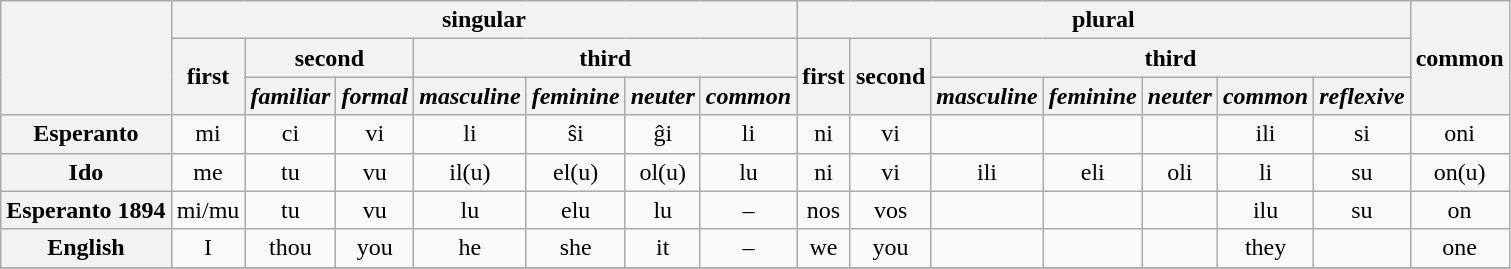<table class="wikitable" style="text-align:center">
<tr>
<th rowspan="3"></th>
<th colspan="7">singular</th>
<th colspan="7">plural</th>
<th rowspan="3">common</th>
</tr>
<tr>
<th rowspan="2">first</th>
<th colspan="2">second</th>
<th colspan="4">third</th>
<th rowspan="2">first</th>
<th rowspan="2">second</th>
<th colspan="5">third</th>
</tr>
<tr>
<th><em>familiar</em></th>
<th><em>formal</em></th>
<th><em>masculine</em></th>
<th><em>feminine</em></th>
<th><em>neuter</em></th>
<th><em>common</em></th>
<th><em>masculine</em></th>
<th><em>feminine</em></th>
<th><em>neuter</em></th>
<th><em>common</em></th>
<th><em>reflexive</em></th>
</tr>
<tr>
<th>Esperanto</th>
<td>mi</td>
<td>ci</td>
<td>vi</td>
<td>li</td>
<td>ŝi</td>
<td>ĝi</td>
<td>li</td>
<td>ni</td>
<td>vi</td>
<td></td>
<td></td>
<td></td>
<td>ili</td>
<td>si</td>
<td>oni</td>
</tr>
<tr>
<th>Ido</th>
<td>me</td>
<td>tu</td>
<td>vu</td>
<td>il(u)</td>
<td>el(u)</td>
<td>ol(u)</td>
<td>lu</td>
<td>ni</td>
<td>vi</td>
<td>ili</td>
<td>eli</td>
<td>oli</td>
<td>li</td>
<td>su</td>
<td>on(u)</td>
</tr>
<tr>
<th>Esperanto 1894</th>
<td>mi/mu</td>
<td>tu</td>
<td>vu</td>
<td>lu</td>
<td>elu</td>
<td>lu</td>
<td>–</td>
<td>nos</td>
<td>vos</td>
<td></td>
<td></td>
<td></td>
<td>ilu</td>
<td>su</td>
<td>on</td>
</tr>
<tr>
<th>English</th>
<td>I</td>
<td>thou</td>
<td>you</td>
<td>he</td>
<td>she</td>
<td>it</td>
<td>–</td>
<td>we</td>
<td>you</td>
<td></td>
<td></td>
<td></td>
<td>they</td>
<td></td>
<td>one</td>
</tr>
<tr>
</tr>
</table>
